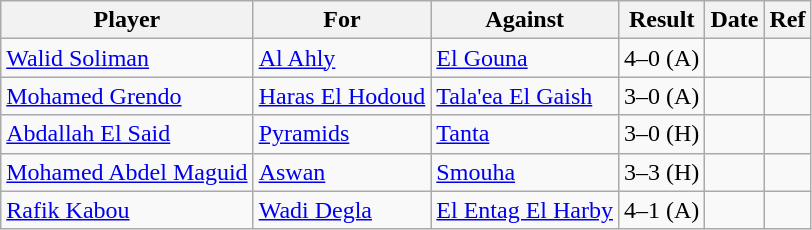<table class=wikitable>
<tr>
<th>Player</th>
<th>For</th>
<th>Against</th>
<th style="text-align:center">Result</th>
<th>Date</th>
<th>Ref</th>
</tr>
<tr>
<td> <a href='#'>Walid Soliman</a></td>
<td><a href='#'>Al Ahly</a></td>
<td><a href='#'>El Gouna</a></td>
<td>4–0 (A)</td>
<td></td>
<td></td>
</tr>
<tr>
<td> <a href='#'>Mohamed Grendo</a></td>
<td><a href='#'>Haras El Hodoud</a></td>
<td><a href='#'>Tala'ea El Gaish</a></td>
<td>3–0 (A)</td>
<td></td>
<td></td>
</tr>
<tr>
<td> <a href='#'>Abdallah El Said</a></td>
<td><a href='#'>Pyramids</a></td>
<td><a href='#'>Tanta</a></td>
<td>3–0 (H)</td>
<td></td>
<td></td>
</tr>
<tr>
<td> <a href='#'>Mohamed Abdel Maguid</a></td>
<td><a href='#'>Aswan</a></td>
<td><a href='#'>Smouha</a></td>
<td>3–3 (H)</td>
<td></td>
<td></td>
</tr>
<tr>
<td> <a href='#'>Rafik Kabou</a></td>
<td><a href='#'>Wadi Degla</a></td>
<td><a href='#'>El Entag El Harby</a></td>
<td>4–1 (A)</td>
<td></td>
<td></td>
</tr>
</table>
